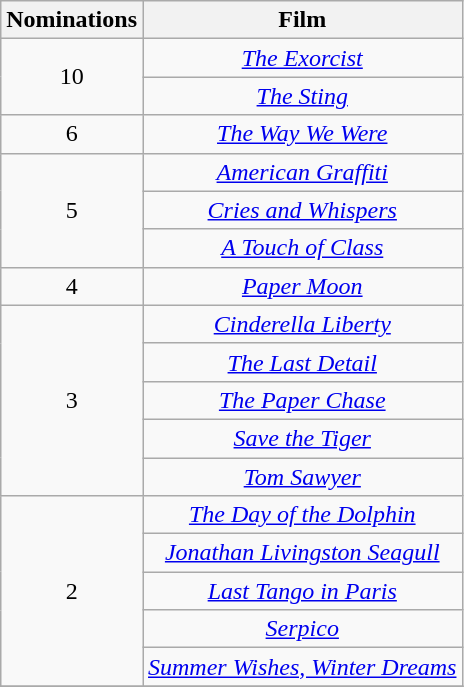<table class="wikitable" rowspan="2" style="text-align:center;">
<tr>
<th scope="col" style="width:55px;">Nominations</th>
<th scope="col" style="text-align:center;">Film</th>
</tr>
<tr>
<td rowspan="2" style="text-align:center">10</td>
<td><em><a href='#'>The Exorcist</a></em></td>
</tr>
<tr>
<td><em><a href='#'>The Sting</a></em></td>
</tr>
<tr>
<td rowspan="1" style="text-align:center">6</td>
<td><em><a href='#'>The Way We Were</a></em></td>
</tr>
<tr>
<td rowspan="3" style="text-align:center">5</td>
<td><em><a href='#'>American Graffiti</a></em></td>
</tr>
<tr>
<td><em><a href='#'>Cries and Whispers</a></em></td>
</tr>
<tr>
<td><em><a href='#'>A Touch of Class</a></em></td>
</tr>
<tr>
<td rowspan="1" style="text-align:center">4</td>
<td><em><a href='#'>Paper Moon</a></em></td>
</tr>
<tr>
<td rowspan="5" style="text-align:center">3</td>
<td><em><a href='#'>Cinderella Liberty</a></em></td>
</tr>
<tr>
<td><em><a href='#'>The Last Detail</a></em></td>
</tr>
<tr>
<td><em><a href='#'>The Paper Chase</a></em></td>
</tr>
<tr>
<td><em><a href='#'>Save the Tiger</a></em></td>
</tr>
<tr>
<td><em><a href='#'>Tom Sawyer</a></em></td>
</tr>
<tr>
<td rowspan="5" style="text-align:center">2</td>
<td><em><a href='#'>The Day of the Dolphin</a></em></td>
</tr>
<tr>
<td><em><a href='#'>Jonathan Livingston Seagull</a></em></td>
</tr>
<tr>
<td><em><a href='#'>Last Tango in Paris</a></em></td>
</tr>
<tr>
<td><em><a href='#'>Serpico</a></em></td>
</tr>
<tr>
<td><em><a href='#'>Summer Wishes, Winter Dreams</a></em></td>
</tr>
<tr>
</tr>
</table>
